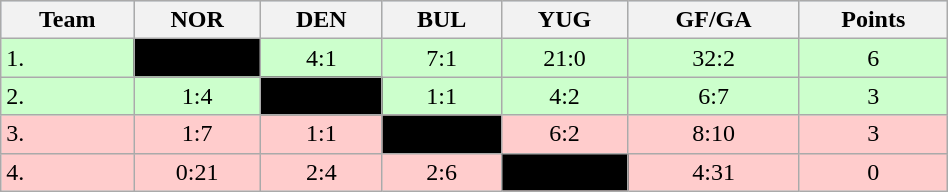<table class="wikitable" bgcolor="#EFEFFF" width="50%">
<tr bgcolor="#BCD2EE">
<th>Team</th>
<th>NOR</th>
<th>DEN</th>
<th>BUL</th>
<th>YUG</th>
<th>GF/GA</th>
<th>Points</th>
</tr>
<tr bgcolor="#ccffcc" align="center">
<td align="left">1. </td>
<td style="background:#000000;"></td>
<td>4:1</td>
<td>7:1</td>
<td>21:0</td>
<td>32:2</td>
<td>6</td>
</tr>
<tr bgcolor="#ccffcc" align="center">
<td align="left">2. </td>
<td>1:4</td>
<td style="background:#000000;"></td>
<td>1:1</td>
<td>4:2</td>
<td>6:7</td>
<td>3</td>
</tr>
<tr bgcolor="#ffcccc" align="center">
<td align="left">3. </td>
<td>1:7</td>
<td>1:1</td>
<td style="background:#000000;"></td>
<td>6:2</td>
<td>8:10</td>
<td>3</td>
</tr>
<tr bgcolor="#ffcccc" align="center">
<td align="left">4. </td>
<td>0:21</td>
<td>2:4</td>
<td>2:6</td>
<td style="background:#000000;"></td>
<td>4:31</td>
<td>0</td>
</tr>
</table>
